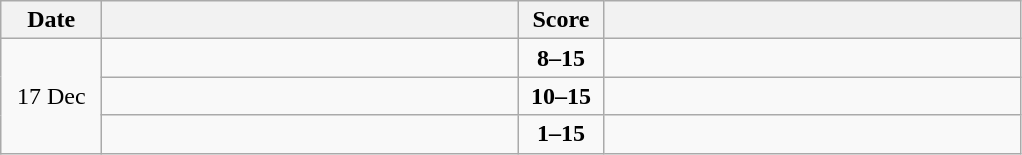<table class="wikitable" style="text-align: center;">
<tr>
<th width="60">Date</th>
<th align="right" width="270"></th>
<th width="50">Score</th>
<th align="left" width="270"></th>
</tr>
<tr>
<td rowspan=3>17 Dec</td>
<td align=left></td>
<td align=center><strong>8–15</strong></td>
<td align=left><strong></strong></td>
</tr>
<tr>
<td align=left></td>
<td align=center><strong>10–15</strong></td>
<td align=left><strong></strong></td>
</tr>
<tr>
<td align=left></td>
<td align=center><strong>1–15</strong></td>
<td align=left><strong></strong></td>
</tr>
</table>
